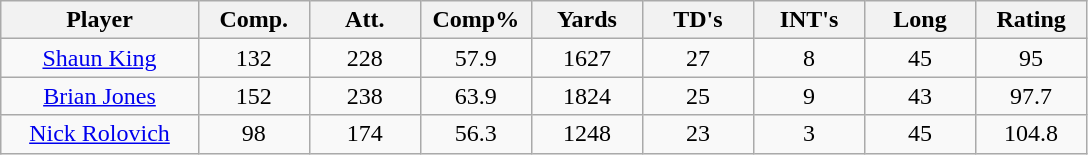<table class="wikitable sortable">
<tr>
<th bgcolor="#DDDDFF" width="16%">Player</th>
<th bgcolor="#DDDDFF" width="9%">Comp.</th>
<th bgcolor="#DDDDFF" width="9%">Att.</th>
<th bgcolor="#DDDDFF" width="9%">Comp%</th>
<th bgcolor="#DDDDFF" width="9%">Yards</th>
<th bgcolor="#DDDDFF" width="9%">TD's</th>
<th bgcolor="#DDDDFF" width="9%">INT's</th>
<th bgcolor="#DDDDFF" width="9%">Long</th>
<th bgcolor="#DDDDFF" width="9%">Rating</th>
</tr>
<tr align="center">
<td><a href='#'>Shaun King</a></td>
<td>132</td>
<td>228</td>
<td>57.9</td>
<td>1627</td>
<td>27</td>
<td>8</td>
<td>45</td>
<td>95</td>
</tr>
<tr align="center">
<td><a href='#'>Brian Jones</a></td>
<td>152</td>
<td>238</td>
<td>63.9</td>
<td>1824</td>
<td>25</td>
<td>9</td>
<td>43</td>
<td>97.7</td>
</tr>
<tr align="center">
<td><a href='#'>Nick Rolovich</a></td>
<td>98</td>
<td>174</td>
<td>56.3</td>
<td>1248</td>
<td>23</td>
<td>3</td>
<td>45</td>
<td>104.8</td>
</tr>
</table>
